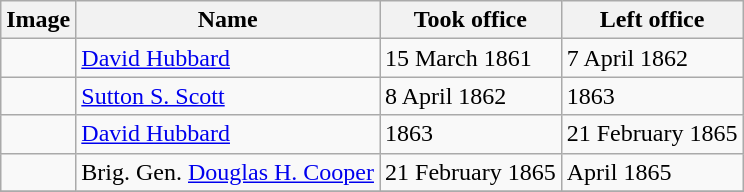<table class="wikitable sortable">
<tr>
<th>Image</th>
<th>Name</th>
<th>Took office</th>
<th>Left office</th>
</tr>
<tr>
<td></td>
<td><a href='#'>David Hubbard</a></td>
<td>15 March 1861</td>
<td>7 April 1862</td>
</tr>
<tr>
<td></td>
<td><a href='#'>Sutton S. Scott</a></td>
<td>8 April 1862</td>
<td>1863</td>
</tr>
<tr>
<td></td>
<td><a href='#'>David Hubbard</a></td>
<td>1863</td>
<td>21 February 1865</td>
</tr>
<tr>
<td></td>
<td>Brig. Gen. <a href='#'>Douglas H. Cooper</a></td>
<td>21 February 1865</td>
<td>April 1865</td>
</tr>
<tr>
</tr>
</table>
